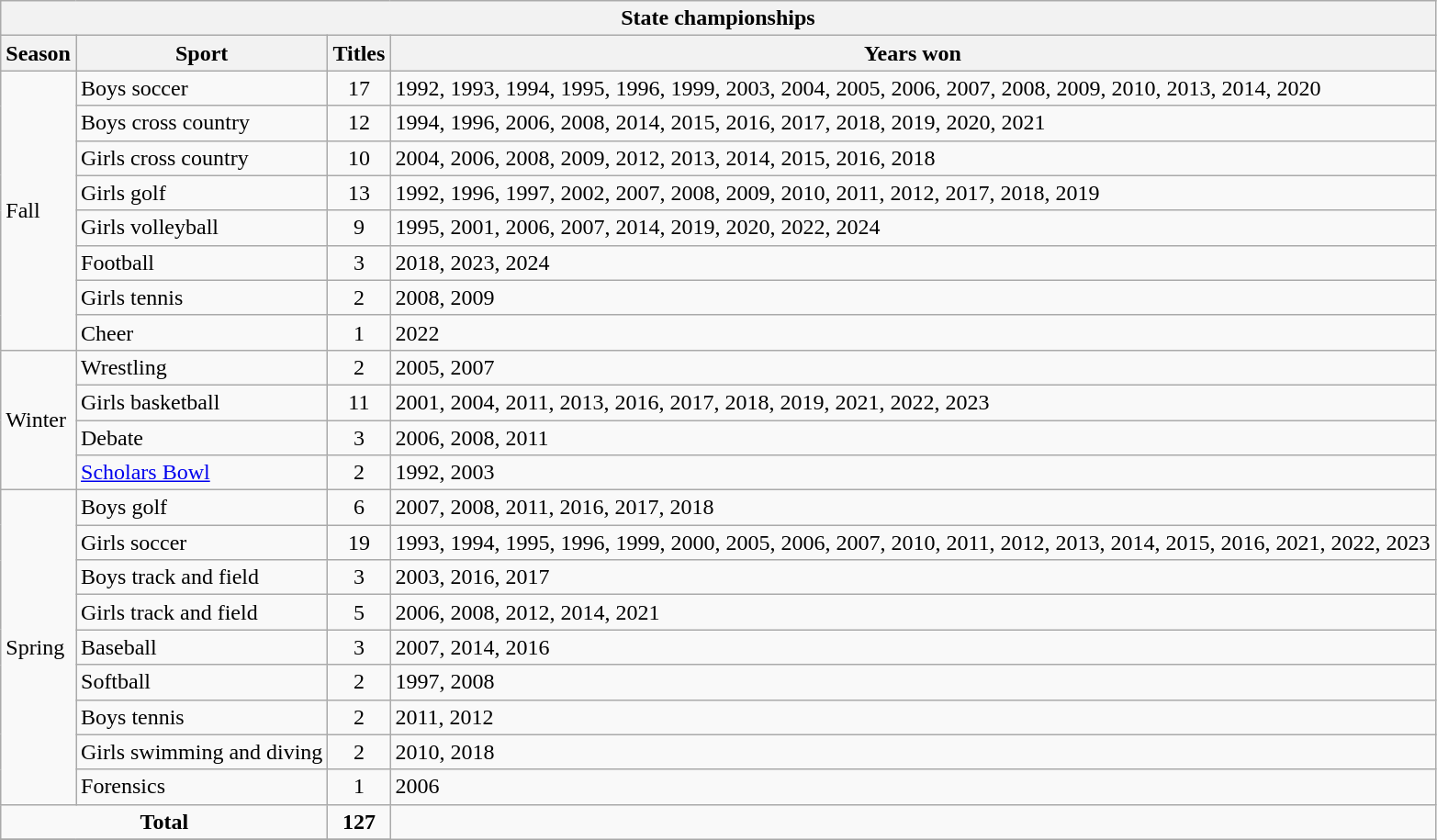<table class="wikitable">
<tr>
<th colspan="4">State championships</th>
</tr>
<tr>
<th>Season</th>
<th>Sport</th>
<th>Titles</th>
<th>Years won</th>
</tr>
<tr>
<td rowspan="8">Fall</td>
<td>Boys soccer</td>
<td align="center">17</td>
<td>1992, 1993, 1994, 1995, 1996, 1999, 2003, 2004, 2005, 2006, 2007, 2008, 2009, 2010, 2013, 2014, 2020</td>
</tr>
<tr>
<td>Boys cross country</td>
<td align="center">12</td>
<td>1994, 1996, 2006, 2008, 2014, 2015, 2016, 2017, 2018, 2019, 2020, 2021</td>
</tr>
<tr>
<td>Girls cross country</td>
<td align="center">10</td>
<td>2004, 2006, 2008, 2009, 2012, 2013, 2014, 2015, 2016, 2018</td>
</tr>
<tr>
<td>Girls golf</td>
<td align="center">13</td>
<td>1992, 1996, 1997, 2002, 2007, 2008, 2009, 2010, 2011, 2012, 2017, 2018, 2019</td>
</tr>
<tr>
<td>Girls volleyball</td>
<td align="center">9</td>
<td>1995, 2001, 2006, 2007, 2014, 2019, 2020, 2022, 2024</td>
</tr>
<tr>
<td>Football</td>
<td align="center">3</td>
<td>2018, 2023, 2024</td>
</tr>
<tr>
<td>Girls tennis</td>
<td align="center">2</td>
<td>2008, 2009</td>
</tr>
<tr>
<td>Cheer</td>
<td align="center">1</td>
<td>2022</td>
</tr>
<tr>
<td rowspan="4">Winter</td>
<td>Wrestling</td>
<td align="center">2</td>
<td>2005, 2007</td>
</tr>
<tr>
<td>Girls basketball</td>
<td align="center">11</td>
<td>2001, 2004, 2011, 2013, 2016, 2017, 2018, 2019, 2021, 2022, 2023</td>
</tr>
<tr>
<td>Debate</td>
<td align="center">3</td>
<td>2006, 2008, 2011</td>
</tr>
<tr>
<td><a href='#'>Scholars Bowl</a></td>
<td align="center">2</td>
<td>1992, 2003</td>
</tr>
<tr>
<td rowspan="9">Spring</td>
<td>Boys golf</td>
<td align="center">6</td>
<td>2007, 2008, 2011, 2016, 2017, 2018</td>
</tr>
<tr>
<td>Girls soccer</td>
<td align="center">19</td>
<td>1993, 1994, 1995, 1996, 1999, 2000, 2005, 2006, 2007, 2010, 2011, 2012, 2013, 2014, 2015, 2016, 2021, 2022, 2023</td>
</tr>
<tr>
<td>Boys track and field</td>
<td align="center">3</td>
<td>2003, 2016, 2017</td>
</tr>
<tr>
<td>Girls track and field</td>
<td align="center">5</td>
<td>2006, 2008, 2012, 2014, 2021</td>
</tr>
<tr>
<td>Baseball</td>
<td align="center">3</td>
<td>2007, 2014, 2016</td>
</tr>
<tr>
<td>Softball</td>
<td align="center">2</td>
<td>1997, 2008</td>
</tr>
<tr>
<td>Boys tennis</td>
<td align="center">2</td>
<td>2011, 2012</td>
</tr>
<tr>
<td>Girls swimming and diving</td>
<td align="center">2</td>
<td>2010, 2018</td>
</tr>
<tr>
<td>Forensics</td>
<td align="center">1</td>
<td>2006</td>
</tr>
<tr>
<td align="center" colspan="2"><strong>Total</strong></td>
<td align="center"><strong>127</strong></td>
</tr>
<tr>
</tr>
</table>
